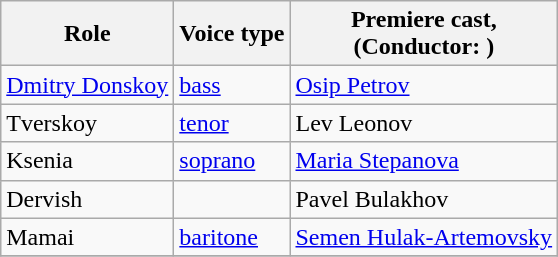<table class="wikitable">
<tr>
<th>Role</th>
<th>Voice type</th>
<th>Premiere cast, <br>(Conductor: )</th>
</tr>
<tr>
<td><a href='#'>Dmitry Donskoy</a></td>
<td><a href='#'>bass</a></td>
<td><a href='#'>Osip Petrov</a></td>
</tr>
<tr>
<td>Tverskoy</td>
<td><a href='#'>tenor</a></td>
<td>Lev Leonov</td>
</tr>
<tr>
<td>Ksenia</td>
<td><a href='#'>soprano</a></td>
<td><a href='#'>Maria Stepanova</a></td>
</tr>
<tr>
<td>Dervish</td>
<td></td>
<td>Pavel Bulakhov</td>
</tr>
<tr>
<td>Mamai</td>
<td><a href='#'>baritone</a></td>
<td><a href='#'>Semen Hulak-Artemovsky</a></td>
</tr>
<tr>
</tr>
</table>
